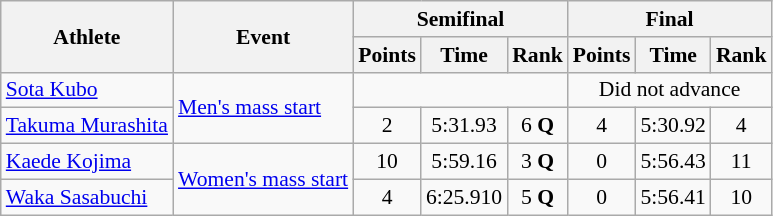<table class="wikitable" style="font-size:90%">
<tr>
<th rowspan=2>Athlete</th>
<th rowspan=2>Event</th>
<th colspan=3>Semifinal</th>
<th colspan=3>Final</th>
</tr>
<tr>
<th>Points</th>
<th>Time</th>
<th>Rank</th>
<th>Points</th>
<th>Time</th>
<th>Rank</th>
</tr>
<tr align=center>
<td align=left><a href='#'>Sota Kubo</a></td>
<td align=left rowspan=2><a href='#'>Men's mass start</a></td>
<td colspan=3></td>
<td colspan=3>Did not advance</td>
</tr>
<tr align=center>
<td align=left><a href='#'>Takuma Murashita</a></td>
<td>2</td>
<td>5:31.93</td>
<td>6 <strong>Q</strong></td>
<td>4</td>
<td>5:30.92</td>
<td>4</td>
</tr>
<tr align=center>
<td align=left><a href='#'>Kaede Kojima</a></td>
<td align=left rowspan=2><a href='#'>Women's mass start</a></td>
<td>10</td>
<td>5:59.16</td>
<td>3 <strong>Q</strong></td>
<td>0</td>
<td>5:56.43</td>
<td>11</td>
</tr>
<tr align=center>
<td align=left><a href='#'>Waka Sasabuchi</a></td>
<td>4</td>
<td>6:25.910</td>
<td>5 <strong>Q</strong></td>
<td>0</td>
<td>5:56.41</td>
<td>10</td>
</tr>
</table>
